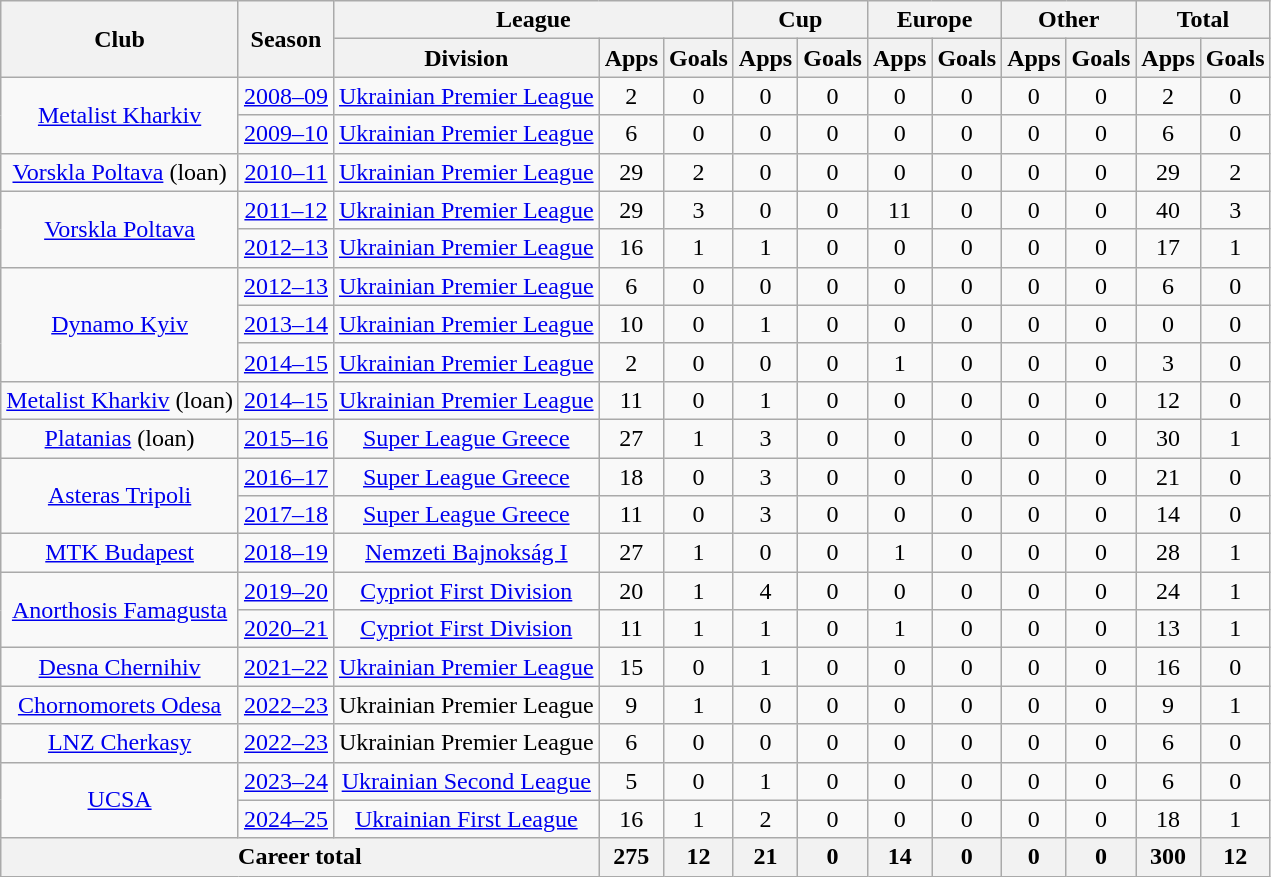<table class="wikitable" style="text-align:center">
<tr>
<th rowspan="2">Club</th>
<th rowspan="2">Season</th>
<th colspan="3">League</th>
<th colspan="2">Cup</th>
<th colspan="2">Europe</th>
<th colspan="2">Other</th>
<th colspan="2">Total</th>
</tr>
<tr>
<th>Division</th>
<th>Apps</th>
<th>Goals</th>
<th>Apps</th>
<th>Goals</th>
<th>Apps</th>
<th>Goals</th>
<th>Apps</th>
<th>Goals</th>
<th>Apps</th>
<th>Goals</th>
</tr>
<tr>
<td rowspan="2"><a href='#'>Metalist Kharkiv</a></td>
<td><a href='#'>2008–09</a></td>
<td><a href='#'>Ukrainian Premier League</a></td>
<td>2</td>
<td>0</td>
<td>0</td>
<td>0</td>
<td>0</td>
<td>0</td>
<td>0</td>
<td>0</td>
<td>2</td>
<td>0</td>
</tr>
<tr>
<td><a href='#'>2009–10</a></td>
<td><a href='#'>Ukrainian Premier League</a></td>
<td>6</td>
<td>0</td>
<td>0</td>
<td>0</td>
<td>0</td>
<td>0</td>
<td>0</td>
<td>0</td>
<td>6</td>
<td>0</td>
</tr>
<tr>
<td rowspan="1"><a href='#'>Vorskla Poltava</a> (loan)</td>
<td><a href='#'>2010–11</a></td>
<td><a href='#'>Ukrainian Premier League</a></td>
<td>29</td>
<td>2</td>
<td>0</td>
<td>0</td>
<td>0</td>
<td>0</td>
<td>0</td>
<td>0</td>
<td>29</td>
<td>2</td>
</tr>
<tr>
<td rowspan="2"><a href='#'>Vorskla Poltava</a></td>
<td><a href='#'>2011–12</a></td>
<td><a href='#'>Ukrainian Premier League</a></td>
<td>29</td>
<td>3</td>
<td>0</td>
<td>0</td>
<td>11</td>
<td>0</td>
<td>0</td>
<td>0</td>
<td>40</td>
<td>3</td>
</tr>
<tr>
<td><a href='#'>2012–13</a></td>
<td><a href='#'>Ukrainian Premier League</a></td>
<td>16</td>
<td>1</td>
<td>1</td>
<td>0</td>
<td>0</td>
<td>0</td>
<td>0</td>
<td>0</td>
<td>17</td>
<td>1</td>
</tr>
<tr>
<td rowspan="3"><a href='#'>Dynamo Kyiv</a></td>
<td><a href='#'>2012–13</a></td>
<td><a href='#'>Ukrainian Premier League</a></td>
<td>6</td>
<td>0</td>
<td>0</td>
<td>0</td>
<td>0</td>
<td>0</td>
<td>0</td>
<td>0</td>
<td>6</td>
<td>0</td>
</tr>
<tr>
<td><a href='#'>2013–14</a></td>
<td><a href='#'>Ukrainian Premier League</a></td>
<td>10</td>
<td>0</td>
<td>1</td>
<td>0</td>
<td>0</td>
<td>0</td>
<td>0</td>
<td>0</td>
<td>0</td>
<td>0</td>
</tr>
<tr>
<td><a href='#'>2014–15</a></td>
<td><a href='#'>Ukrainian Premier League</a></td>
<td>2</td>
<td>0</td>
<td>0</td>
<td>0</td>
<td>1</td>
<td>0</td>
<td>0</td>
<td>0</td>
<td>3</td>
<td>0</td>
</tr>
<tr>
<td rowspan="1"><a href='#'>Metalist Kharkiv</a> (loan)</td>
<td><a href='#'>2014–15</a></td>
<td><a href='#'>Ukrainian Premier League</a></td>
<td>11</td>
<td>0</td>
<td>1</td>
<td>0</td>
<td>0</td>
<td>0</td>
<td>0</td>
<td>0</td>
<td>12</td>
<td>0</td>
</tr>
<tr>
<td rowspan="1"><a href='#'>Platanias</a> (loan)</td>
<td><a href='#'>2015–16</a></td>
<td><a href='#'>Super League Greece</a></td>
<td>27</td>
<td>1</td>
<td>3</td>
<td>0</td>
<td>0</td>
<td>0</td>
<td>0</td>
<td>0</td>
<td>30</td>
<td>1</td>
</tr>
<tr>
<td rowspan="2"><a href='#'>Asteras Tripoli</a></td>
<td><a href='#'>2016–17</a></td>
<td><a href='#'>Super League Greece</a></td>
<td>18</td>
<td>0</td>
<td>3</td>
<td>0</td>
<td>0</td>
<td>0</td>
<td>0</td>
<td>0</td>
<td>21</td>
<td>0</td>
</tr>
<tr>
<td><a href='#'>2017–18</a></td>
<td><a href='#'>Super League Greece</a></td>
<td>11</td>
<td>0</td>
<td>3</td>
<td>0</td>
<td>0</td>
<td>0</td>
<td>0</td>
<td>0</td>
<td>14</td>
<td>0</td>
</tr>
<tr>
<td rowspan="1"><a href='#'>MTK Budapest</a></td>
<td><a href='#'>2018–19</a></td>
<td><a href='#'>Nemzeti Bajnokság I</a></td>
<td>27</td>
<td>1</td>
<td>0</td>
<td>0</td>
<td>1</td>
<td>0</td>
<td>0</td>
<td>0</td>
<td>28</td>
<td>1</td>
</tr>
<tr>
<td rowspan="2"><a href='#'>Anorthosis Famagusta</a></td>
<td><a href='#'>2019–20</a></td>
<td><a href='#'>Cypriot First Division</a></td>
<td>20</td>
<td>1</td>
<td>4</td>
<td>0</td>
<td>0</td>
<td>0</td>
<td>0</td>
<td>0</td>
<td>24</td>
<td>1</td>
</tr>
<tr>
<td><a href='#'>2020–21</a></td>
<td><a href='#'>Cypriot First Division</a></td>
<td>11</td>
<td>1</td>
<td>1</td>
<td>0</td>
<td>1</td>
<td>0</td>
<td>0</td>
<td>0</td>
<td>13</td>
<td>1</td>
</tr>
<tr>
<td rowspan="1"><a href='#'>Desna Chernihiv</a></td>
<td><a href='#'>2021–22</a></td>
<td><a href='#'>Ukrainian Premier League</a></td>
<td>15</td>
<td>0</td>
<td>1</td>
<td>0</td>
<td>0</td>
<td>0</td>
<td>0</td>
<td>0</td>
<td>16</td>
<td>0</td>
</tr>
<tr>
<td rowspan="1"><a href='#'>Chornomorets Odesa</a></td>
<td><a href='#'>2022–23</a></td>
<td>Ukrainian Premier League</td>
<td>9</td>
<td>1</td>
<td>0</td>
<td>0</td>
<td>0</td>
<td>0</td>
<td>0</td>
<td>0</td>
<td>9</td>
<td>1</td>
</tr>
<tr>
<td rowspan="1"><a href='#'>LNZ Cherkasy</a></td>
<td><a href='#'>2022–23</a></td>
<td>Ukrainian Premier League</td>
<td>6</td>
<td>0</td>
<td>0</td>
<td>0</td>
<td>0</td>
<td>0</td>
<td>0</td>
<td>0</td>
<td>6</td>
<td>0</td>
</tr>
<tr>
<td rowspan="2"><a href='#'>UCSA</a></td>
<td><a href='#'>2023–24</a></td>
<td><a href='#'>Ukrainian Second League</a></td>
<td>5</td>
<td>0</td>
<td>1</td>
<td>0</td>
<td>0</td>
<td>0</td>
<td>0</td>
<td>0</td>
<td>6</td>
<td>0</td>
</tr>
<tr>
<td><a href='#'>2024–25</a></td>
<td><a href='#'>Ukrainian First League</a></td>
<td>16</td>
<td>1</td>
<td>2</td>
<td>0</td>
<td>0</td>
<td>0</td>
<td>0</td>
<td>0</td>
<td>18</td>
<td>1</td>
</tr>
<tr>
<th colspan="3">Career total</th>
<th>275</th>
<th>12</th>
<th>21</th>
<th>0</th>
<th>14</th>
<th>0</th>
<th>0</th>
<th>0</th>
<th>300</th>
<th>12</th>
</tr>
</table>
